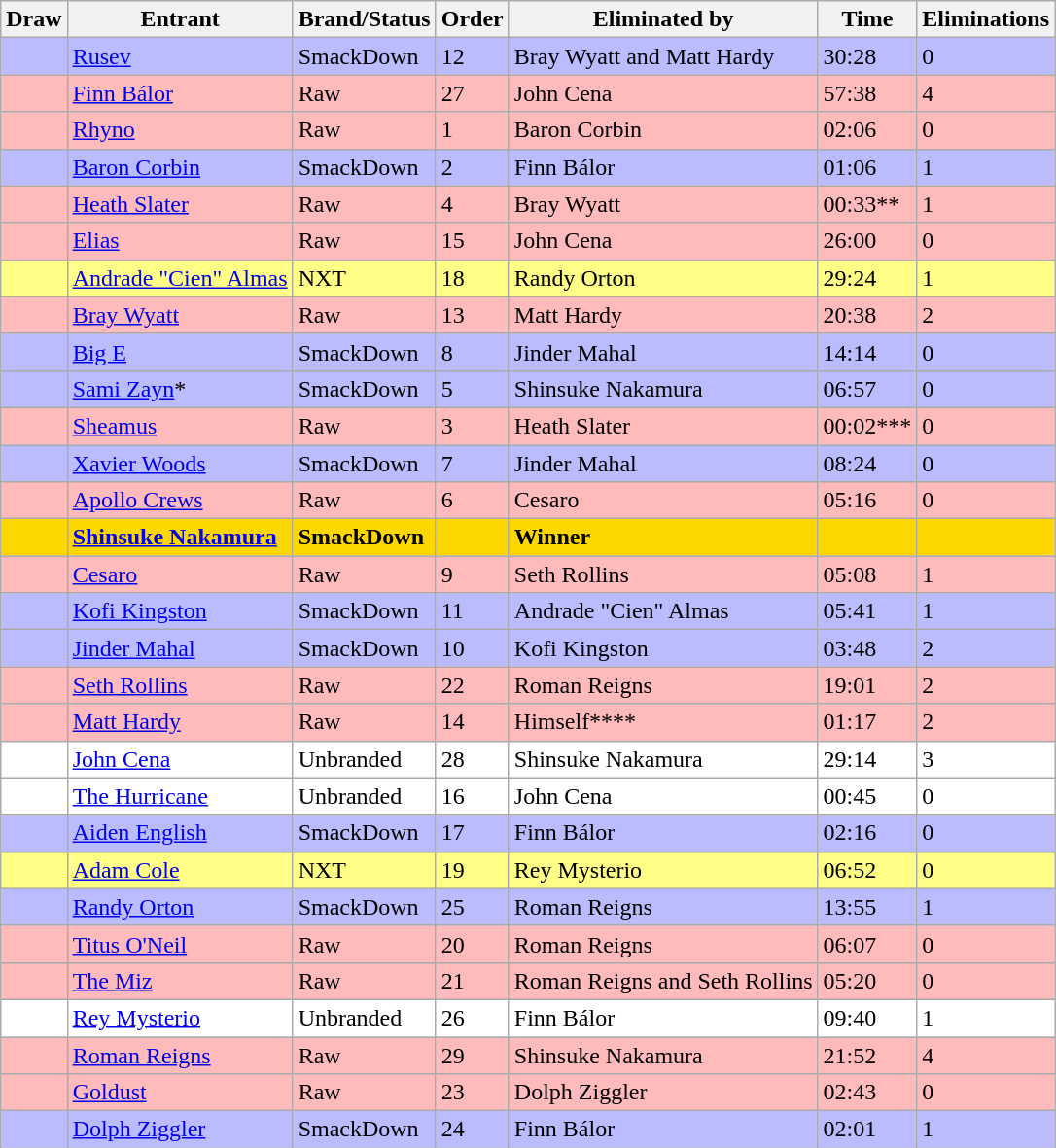<table class="wikitable sortable">
<tr>
<th>Draw</th>
<th>Entrant</th>
<th>Brand/Status</th>
<th>Order</th>
<th>Eliminated by</th>
<th>Time</th>
<th>Eliminations</th>
</tr>
<tr style="background: #BBF;">
<td></td>
<td><a href='#'>Rusev</a></td>
<td>SmackDown</td>
<td>12</td>
<td>Bray Wyatt and Matt Hardy</td>
<td>30:28</td>
<td>0</td>
</tr>
<tr style="background: #FBB;">
<td></td>
<td><a href='#'>Finn Bálor</a></td>
<td>Raw</td>
<td>27</td>
<td>John Cena</td>
<td>57:38</td>
<td>4</td>
</tr>
<tr style="background: #FBB;">
<td></td>
<td><a href='#'>Rhyno</a></td>
<td>Raw</td>
<td>1</td>
<td>Baron Corbin</td>
<td>02:06</td>
<td>0</td>
</tr>
<tr style="background: #BBF;">
<td></td>
<td><a href='#'>Baron Corbin</a></td>
<td>SmackDown</td>
<td>2</td>
<td>Finn Bálor</td>
<td>01:06</td>
<td>1</td>
</tr>
<tr style="background: #FBB;">
<td></td>
<td><a href='#'>Heath Slater</a></td>
<td>Raw</td>
<td>4</td>
<td>Bray Wyatt</td>
<td>00:33**</td>
<td>1</td>
</tr>
<tr style="background: #FBB;">
<td></td>
<td><a href='#'>Elias</a></td>
<td>Raw</td>
<td>15</td>
<td>John Cena</td>
<td>26:00</td>
<td>0</td>
</tr>
<tr style="background: #FF8;">
<td></td>
<td><a href='#'>Andrade "Cien" Almas</a></td>
<td>NXT</td>
<td>18</td>
<td>Randy Orton</td>
<td>29:24</td>
<td>1</td>
</tr>
<tr style="background: #FBB;">
<td></td>
<td><a href='#'>Bray Wyatt</a></td>
<td>Raw</td>
<td>13</td>
<td>Matt Hardy</td>
<td>20:38</td>
<td>2</td>
</tr>
<tr style="background: #BBF;">
<td></td>
<td><a href='#'>Big E</a></td>
<td>SmackDown</td>
<td>8</td>
<td>Jinder Mahal</td>
<td>14:14</td>
<td>0</td>
</tr>
<tr style="background: #BBF;">
<td></td>
<td><a href='#'>Sami Zayn</a>*</td>
<td>SmackDown</td>
<td>5</td>
<td>Shinsuke Nakamura</td>
<td>06:57</td>
<td>0</td>
</tr>
<tr style="background: #FBB;">
<td></td>
<td><a href='#'>Sheamus</a></td>
<td>Raw</td>
<td>3</td>
<td>Heath Slater</td>
<td>00:02***</td>
<td>0</td>
</tr>
<tr style="background: #BBF;">
<td></td>
<td><a href='#'>Xavier Woods</a></td>
<td>SmackDown</td>
<td>7</td>
<td>Jinder Mahal</td>
<td>08:24</td>
<td>0</td>
</tr>
<tr style="background: #FBB;">
<td></td>
<td><a href='#'>Apollo Crews</a></td>
<td>Raw</td>
<td>6</td>
<td>Cesaro</td>
<td>05:16</td>
<td>0</td>
</tr>
<tr style="background:gold;">
<td><strong></strong></td>
<td><strong><a href='#'>Shinsuke Nakamura</a></strong></td>
<td><strong>SmackDown</strong></td>
<td><strong></strong></td>
<td><strong>Winner</strong></td>
<td><strong></strong></td>
<td><strong></strong></td>
</tr>
<tr style="background: #FBB;">
<td></td>
<td><a href='#'>Cesaro</a></td>
<td>Raw</td>
<td>9</td>
<td>Seth Rollins</td>
<td>05:08</td>
<td>1</td>
</tr>
<tr style="background: #BBF;">
<td></td>
<td><a href='#'>Kofi Kingston</a></td>
<td>SmackDown</td>
<td>11</td>
<td>Andrade "Cien" Almas</td>
<td>05:41</td>
<td>1</td>
</tr>
<tr style="background: #BBF;">
<td></td>
<td><a href='#'>Jinder Mahal</a></td>
<td>SmackDown</td>
<td>10</td>
<td>Kofi Kingston</td>
<td>03:48</td>
<td>2</td>
</tr>
<tr style="background: #FBB;">
<td></td>
<td><a href='#'>Seth Rollins</a></td>
<td>Raw</td>
<td>22</td>
<td>Roman Reigns</td>
<td>19:01</td>
<td>2</td>
</tr>
<tr style="background: #FBB;">
<td></td>
<td><a href='#'>Matt Hardy</a></td>
<td>Raw</td>
<td>14</td>
<td>Himself****</td>
<td>01:17</td>
<td>2</td>
</tr>
<tr style="background: #FFF;">
<td></td>
<td><a href='#'>John Cena</a></td>
<td>Unbranded</td>
<td>28</td>
<td>Shinsuke Nakamura</td>
<td>29:14</td>
<td>3</td>
</tr>
<tr style="background: #FFF;">
<td></td>
<td><a href='#'>The Hurricane</a></td>
<td>Unbranded</td>
<td>16</td>
<td>John Cena</td>
<td>00:45</td>
<td>0</td>
</tr>
<tr style="background: #BBF;">
<td></td>
<td><a href='#'>Aiden English</a></td>
<td>SmackDown</td>
<td>17</td>
<td>Finn Bálor</td>
<td>02:16</td>
<td>0</td>
</tr>
<tr style="background: #FF8;">
<td></td>
<td><a href='#'>Adam Cole</a></td>
<td>NXT</td>
<td>19</td>
<td>Rey Mysterio</td>
<td>06:52</td>
<td>0</td>
</tr>
<tr style="background: #BBF;">
<td></td>
<td><a href='#'>Randy Orton</a></td>
<td>SmackDown</td>
<td>25</td>
<td>Roman Reigns</td>
<td>13:55</td>
<td>1</td>
</tr>
<tr style="background: #FBB;">
<td></td>
<td><a href='#'>Titus O'Neil</a></td>
<td>Raw</td>
<td>20</td>
<td>Roman Reigns</td>
<td>06:07</td>
<td>0</td>
</tr>
<tr style="background: #FBB;">
<td></td>
<td><a href='#'>The Miz</a></td>
<td>Raw</td>
<td>21</td>
<td>Roman Reigns and Seth Rollins</td>
<td>05:20</td>
<td>0</td>
</tr>
<tr style="background: #FFF;">
<td></td>
<td><a href='#'>Rey Mysterio</a></td>
<td>Unbranded</td>
<td>26</td>
<td>Finn Bálor</td>
<td>09:40</td>
<td>1</td>
</tr>
<tr style="background: #FBB;">
<td></td>
<td><a href='#'>Roman Reigns</a></td>
<td>Raw</td>
<td>29</td>
<td>Shinsuke Nakamura</td>
<td>21:52</td>
<td>4</td>
</tr>
<tr style="background: #FBB;">
<td></td>
<td><a href='#'>Goldust</a></td>
<td>Raw</td>
<td>23</td>
<td>Dolph Ziggler</td>
<td>02:43</td>
<td>0</td>
</tr>
<tr style="background: #BBF;">
<td></td>
<td><a href='#'>Dolph Ziggler</a></td>
<td>SmackDown</td>
<td>24</td>
<td>Finn Bálor</td>
<td>02:01</td>
<td>1</td>
</tr>
</table>
